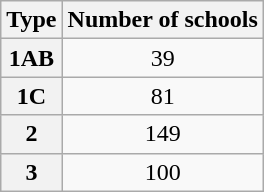<table class="wikitable" style="text-align: center;">
<tr>
<th>Type</th>
<th>Number of schools</th>
</tr>
<tr>
<th>1AB</th>
<td>39</td>
</tr>
<tr>
<th>1C</th>
<td>81</td>
</tr>
<tr>
<th>2</th>
<td>149</td>
</tr>
<tr>
<th>3</th>
<td>100</td>
</tr>
</table>
